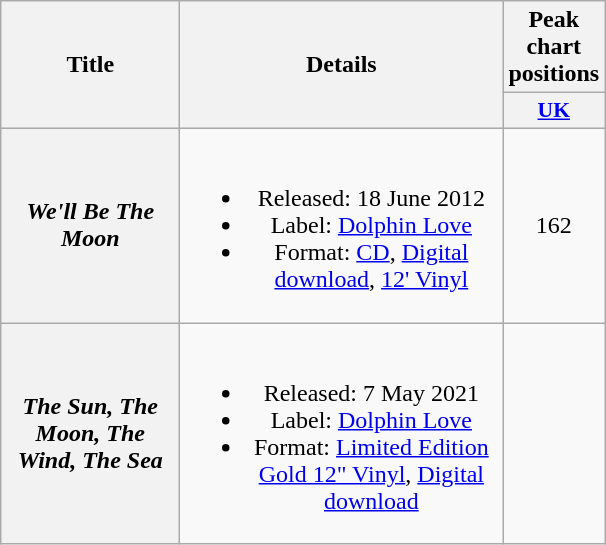<table class="wikitable plainrowheaders" style="text-align:center;" border="1">
<tr>
<th scope="col" rowspan="2" style="width:7em;">Title</th>
<th scope="col" rowspan="2" style="width:13em;">Details</th>
<th scope="col" colspan="1">Peak chart positions</th>
</tr>
<tr>
<th scope="col" style="width:3em;font-size:90%;"><a href='#'>UK</a><br></th>
</tr>
<tr>
<th scope="row"><strong><em>We'll Be The Moon</em></strong></th>
<td><br><ul><li>Released: 18 June 2012</li><li>Label: <a href='#'>Dolphin Love</a></li><li>Format: <a href='#'>CD</a>, <a href='#'>Digital download</a>, <a href='#'>12' Vinyl</a></li></ul></td>
<td>162</td>
</tr>
<tr>
<th scope="row"><strong><em>The Sun, The Moon, The Wind, The Sea</em></strong></th>
<td><br><ul><li>Released: 7 May 2021</li><li>Label: <a href='#'>Dolphin Love</a></li><li>Format: <a href='#'>Limited Edition Gold 12" Vinyl</a>, <a href='#'>Digital download</a></li></ul></td>
<td></td>
</tr>
</table>
